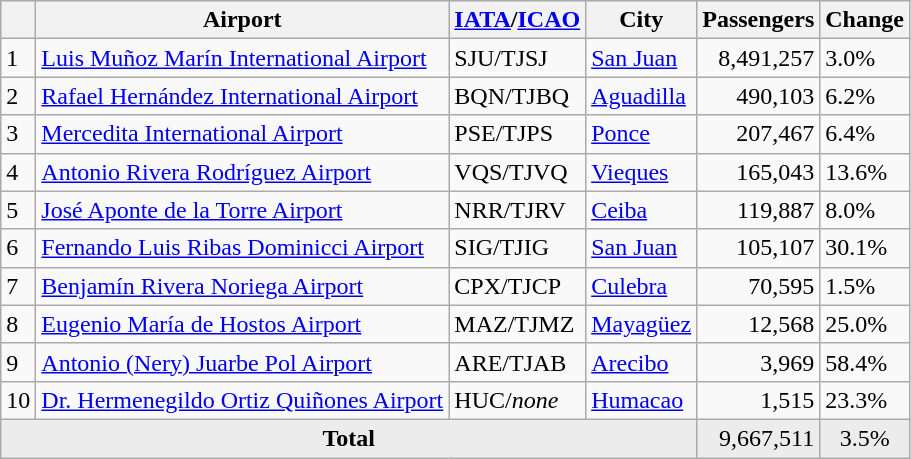<table class="wikitable sortable">
<tr>
<th></th>
<th>Airport</th>
<th><a href='#'>IATA</a>/<a href='#'>ICAO</a></th>
<th>City</th>
<th>Passengers</th>
<th>Change</th>
</tr>
<tr>
<td>1</td>
<td><a href='#'>Luis Muñoz Marín International Airport</a></td>
<td>SJU/TJSJ</td>
<td><a href='#'>San Juan</a></td>
<td align="right">8,491,257</td>
<td> 3.0%</td>
</tr>
<tr>
<td>2</td>
<td><a href='#'>Rafael Hernández International Airport</a></td>
<td>BQN/TJBQ</td>
<td><a href='#'>Aguadilla</a></td>
<td align="right">490,103</td>
<td> 6.2%</td>
</tr>
<tr>
<td>3</td>
<td><a href='#'>Mercedita International Airport</a></td>
<td>PSE/TJPS</td>
<td><a href='#'>Ponce</a></td>
<td align="right">207,467</td>
<td> 6.4%</td>
</tr>
<tr>
<td>4</td>
<td><a href='#'>Antonio Rivera Rodríguez Airport</a></td>
<td>VQS/TJVQ</td>
<td><a href='#'>Vieques</a></td>
<td align="right">165,043</td>
<td> 13.6%</td>
</tr>
<tr>
<td>5</td>
<td><a href='#'>José Aponte de la Torre Airport</a></td>
<td>NRR/TJRV</td>
<td><a href='#'>Ceiba</a></td>
<td align="right">119,887</td>
<td> 8.0%</td>
</tr>
<tr>
<td>6</td>
<td><a href='#'>Fernando Luis Ribas Dominicci Airport</a></td>
<td>SIG/TJIG</td>
<td><a href='#'>San Juan</a></td>
<td align="right">105,107</td>
<td> 30.1%</td>
</tr>
<tr>
<td>7</td>
<td><a href='#'>Benjamín Rivera Noriega Airport</a></td>
<td>CPX/TJCP</td>
<td><a href='#'>Culebra</a></td>
<td align="right">70,595</td>
<td> 1.5%</td>
</tr>
<tr>
<td>8</td>
<td><a href='#'>Eugenio María de Hostos Airport</a></td>
<td>MAZ/TJMZ</td>
<td><a href='#'>Mayagüez</a></td>
<td align="right">12,568</td>
<td> 25.0%</td>
</tr>
<tr>
<td>9</td>
<td><a href='#'>Antonio (Nery) Juarbe Pol Airport</a></td>
<td>ARE/TJAB</td>
<td><a href='#'>Arecibo</a></td>
<td align="right">3,969</td>
<td> 58.4%</td>
</tr>
<tr>
<td>10</td>
<td><a href='#'>Dr. Hermenegildo Ortiz Quiñones Airport</a></td>
<td>HUC/<em>none</em></td>
<td><a href='#'>Humacao</a></td>
<td align="right">1,515</td>
<td> 23.3%</td>
</tr>
<tr style="background-color:#ececec;">
<td colspan=4 align="center"><strong>Total</strong></td>
<td align="right">9,667,511</td>
<td align="center"> 3.5%</td>
</tr>
</table>
